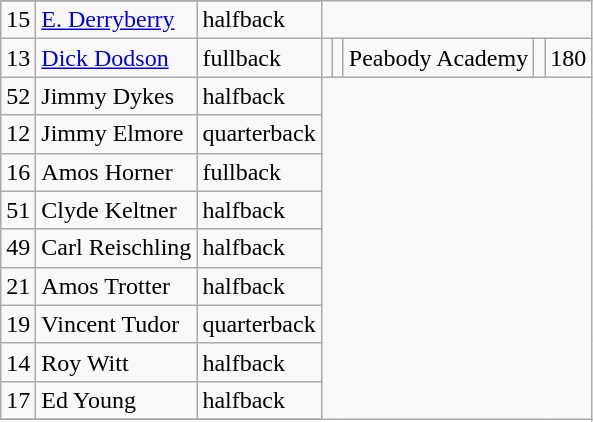<table class="wikitable">
<tr>
</tr>
<tr>
<td>15</td>
<td><a href='#'>E. Derryberry</a></td>
<td>halfback</td>
</tr>
<tr>
<td>13</td>
<td><a href='#'>Dick Dodson</a></td>
<td>fullback</td>
<td></td>
<td></td>
<td>Peabody Academy</td>
<td></td>
<td>180</td>
</tr>
<tr>
<td>52</td>
<td>Jimmy Dykes</td>
<td>halfback</td>
</tr>
<tr>
<td>12</td>
<td>Jimmy Elmore</td>
<td>quarterback</td>
</tr>
<tr>
<td>16</td>
<td>Amos Horner</td>
<td>fullback</td>
</tr>
<tr>
<td>51</td>
<td>Clyde Keltner</td>
<td>halfback</td>
</tr>
<tr>
<td>49</td>
<td>Carl Reischling</td>
<td>halfback</td>
</tr>
<tr>
<td>21</td>
<td>Amos Trotter</td>
<td>halfback</td>
</tr>
<tr>
<td>19</td>
<td>Vincent Tudor</td>
<td>quarterback</td>
</tr>
<tr>
<td>14</td>
<td>Roy Witt</td>
<td>halfback</td>
</tr>
<tr>
<td>17</td>
<td>Ed Young</td>
<td>halfback</td>
</tr>
<tr>
</tr>
</table>
